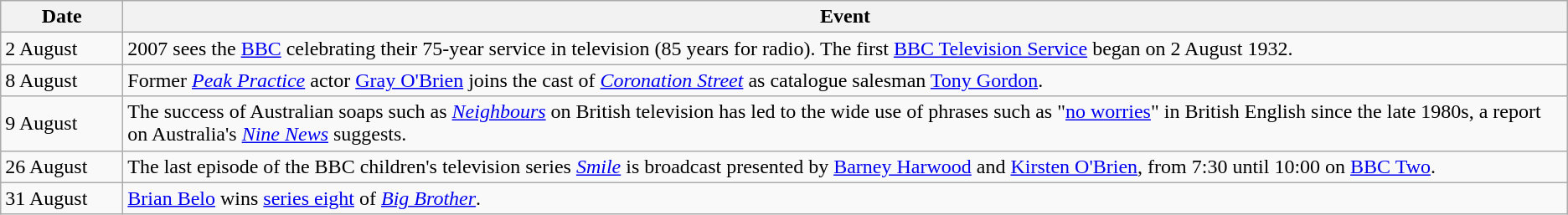<table class="wikitable">
<tr>
<th width=90>Date</th>
<th>Event</th>
</tr>
<tr>
<td>2 August</td>
<td>2007 sees the <a href='#'>BBC</a> celebrating their 75-year service in television (85 years for radio). The first <a href='#'>BBC Television Service</a> began on 2 August 1932.</td>
</tr>
<tr>
<td>8 August</td>
<td>Former <em><a href='#'>Peak Practice</a></em> actor <a href='#'>Gray O'Brien</a> joins the cast of <em><a href='#'>Coronation Street</a></em> as catalogue salesman <a href='#'>Tony Gordon</a>.</td>
</tr>
<tr>
<td>9 August</td>
<td>The success of Australian soaps such as <em><a href='#'>Neighbours</a></em> on British television has led to the wide use of phrases such as "<a href='#'>no worries</a>" in British English since the late 1980s, a report on Australia's <em><a href='#'>Nine News</a></em> suggests.</td>
</tr>
<tr>
<td>26 August</td>
<td>The last episode of the BBC children's television series <em><a href='#'>Smile</a></em> is broadcast presented by <a href='#'>Barney Harwood</a>  and <a href='#'>Kirsten O'Brien</a>, from 7:30 until 10:00 on <a href='#'>BBC Two</a>.</td>
</tr>
<tr>
<td>31 August</td>
<td><a href='#'>Brian Belo</a> wins <a href='#'>series eight</a> of <em><a href='#'>Big Brother</a></em>.</td>
</tr>
</table>
